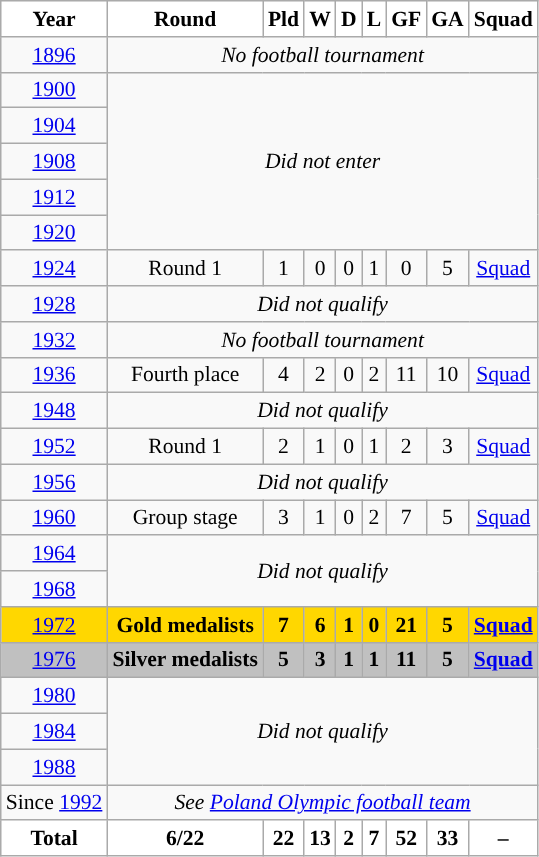<table class="wikitable" style="font-size:90%; text-align: center">
<tr>
<th style="background: white; color: #000000;">Year</th>
<th style="background: white; color: #000000;">Round</th>
<th style="background: white; color: #000000;">Pld</th>
<th style="background: white; color: #000000;">W</th>
<th style="background: white; color: #000000;">D</th>
<th style="background: white; color: #000000;">L</th>
<th style="background: white; color: #000000;">GF</th>
<th style="background: white; color: #000000;">GA</th>
<th style="background: white; color: #000000;">Squad</th>
</tr>
<tr>
<td> <a href='#'>1896</a></td>
<td colspan=8><em>No football tournament</em></td>
</tr>
<tr>
<td> <a href='#'>1900</a></td>
<td colspan=8 rowspan=5><em>Did not enter</em></td>
</tr>
<tr>
<td> <a href='#'>1904</a></td>
</tr>
<tr>
<td> <a href='#'>1908</a></td>
</tr>
<tr>
<td> <a href='#'>1912</a></td>
</tr>
<tr>
<td> <a href='#'>1920</a></td>
</tr>
<tr>
<td> <a href='#'>1924</a></td>
<td>Round 1</td>
<td>1</td>
<td>0</td>
<td>0</td>
<td>1</td>
<td>0</td>
<td>5</td>
<td><a href='#'>Squad</a></td>
</tr>
<tr>
<td> <a href='#'>1928</a></td>
<td colspan=8><em>Did not qualify</em></td>
</tr>
<tr>
<td> <a href='#'>1932</a></td>
<td colspan=8><em>No football tournament</em></td>
</tr>
<tr>
<td> <a href='#'>1936</a></td>
<td>Fourth place</td>
<td>4</td>
<td>2</td>
<td>0</td>
<td>2</td>
<td>11</td>
<td>10</td>
<td><a href='#'>Squad</a></td>
</tr>
<tr>
<td> <a href='#'>1948</a></td>
<td colspan=8><em>Did not qualify</em></td>
</tr>
<tr>
<td> <a href='#'>1952</a></td>
<td>Round 1</td>
<td>2</td>
<td>1</td>
<td>0</td>
<td>1</td>
<td>2</td>
<td>3</td>
<td><a href='#'>Squad</a></td>
</tr>
<tr>
<td> <a href='#'>1956</a></td>
<td colspan=8><em>Did not qualify</em></td>
</tr>
<tr>
<td> <a href='#'>1960</a></td>
<td>Group stage</td>
<td>3</td>
<td>1</td>
<td>0</td>
<td>2</td>
<td>7</td>
<td>5</td>
<td><a href='#'>Squad</a></td>
</tr>
<tr>
<td> <a href='#'>1964</a></td>
<td colspan=8 rowspan=2><em>Did not qualify</em></td>
</tr>
<tr>
<td> <a href='#'>1968</a></td>
</tr>
<tr bgcolor=gold>
<td> <a href='#'>1972</a></td>
<td><strong>Gold medalists</strong></td>
<td><strong>7</strong></td>
<td><strong>6</strong></td>
<td><strong>1</strong></td>
<td><strong>0</strong></td>
<td><strong>21</strong></td>
<td><strong>5</strong></td>
<td><strong><a href='#'>Squad</a></strong></td>
</tr>
<tr bgcolor=silver>
<td> <a href='#'>1976</a></td>
<td><strong>Silver medalists</strong></td>
<td><strong>5</strong></td>
<td><strong>3</strong></td>
<td><strong>1</strong></td>
<td><strong>1</strong></td>
<td><strong>11</strong></td>
<td><strong>5</strong></td>
<td><strong><a href='#'>Squad</a></strong></td>
</tr>
<tr>
<td> <a href='#'>1980</a></td>
<td colspan=8 rowspan=3><em>Did not qualify</em></td>
</tr>
<tr>
<td> <a href='#'>1984</a></td>
</tr>
<tr>
<td> <a href='#'>1988</a></td>
</tr>
<tr>
<td>Since <a href='#'>1992</a></td>
<td colspan=9><em>See <a href='#'>Poland Olympic football team</a></em></td>
</tr>
<tr>
<th style="background: white; color: #000000;">Total</th>
<th style="background: white; color: #000000;">6/22</th>
<th style="background: white; color: #000000;">22</th>
<th style="background: white; color: #000000;">13</th>
<th style="background: white; color: #000000;">2</th>
<th style="background: white; color: #000000;">7</th>
<th style="background: white; color: #000000;">52</th>
<th style="background: white; color: #000000;">33</th>
<th style="background: white; color: #000000;">–</th>
</tr>
</table>
